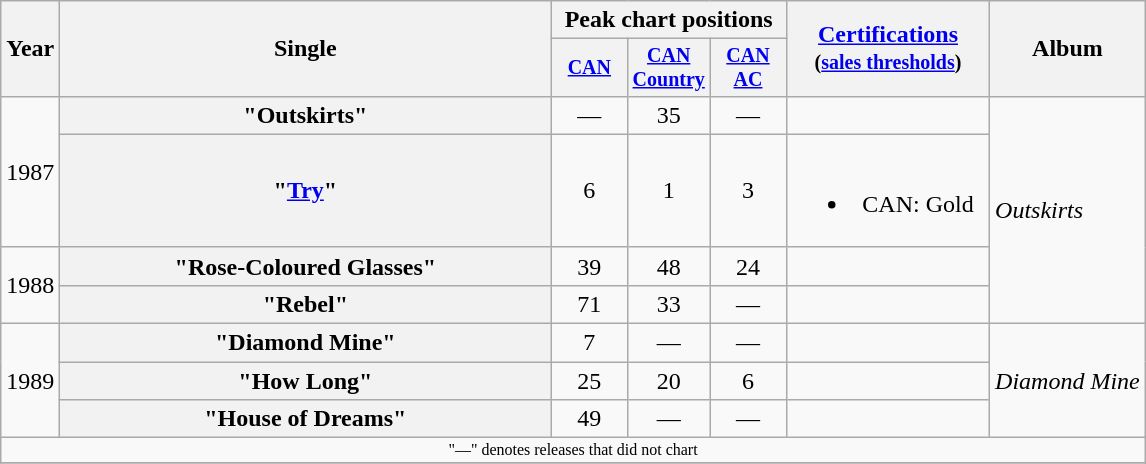<table class="wikitable plainrowheaders" style="text-align:center;">
<tr>
<th rowspan="2">Year</th>
<th rowspan="2" style="width:20em;">Single</th>
<th colspan="3">Peak chart positions</th>
<th rowspan="2" style="width:8em;"><a href='#'>Certifications</a><br><small>(<a href='#'>sales thresholds</a>)</small></th>
<th rowspan="2">Album</th>
</tr>
<tr style="font-size:smaller;">
<th width="45"><a href='#'>CAN</a></th>
<th width="45"><a href='#'>CAN Country</a></th>
<th width="45"><a href='#'>CAN AC</a></th>
</tr>
<tr>
<td rowspan="2">1987</td>
<th scope="row">"Outskirts"</th>
<td>—</td>
<td>35</td>
<td>—</td>
<td></td>
<td align="left" rowspan="4"><em>Outskirts</em></td>
</tr>
<tr>
<th scope="row">"<a href='#'>Try</a>"</th>
<td>6</td>
<td>1</td>
<td>3</td>
<td><br><ul><li>CAN: Gold</li></ul></td>
</tr>
<tr>
<td rowspan="2">1988</td>
<th scope="row">"Rose-Coloured Glasses"</th>
<td>39</td>
<td>48</td>
<td>24</td>
<td></td>
</tr>
<tr>
<th scope="row">"Rebel"</th>
<td>71</td>
<td>33</td>
<td>—</td>
<td></td>
</tr>
<tr>
<td rowspan="3">1989</td>
<th scope="row">"Diamond Mine"</th>
<td>7</td>
<td>—</td>
<td>—</td>
<td></td>
<td align="left" rowspan="3"><em>Diamond Mine</em></td>
</tr>
<tr>
<th scope="row">"How Long"</th>
<td>25</td>
<td>20</td>
<td>6</td>
<td></td>
</tr>
<tr>
<th scope="row">"House of Dreams"</th>
<td>49</td>
<td>—</td>
<td>—</td>
<td></td>
</tr>
<tr>
<td colspan="7" style="font-size:8pt">"—" denotes releases that did not chart</td>
</tr>
<tr>
</tr>
</table>
